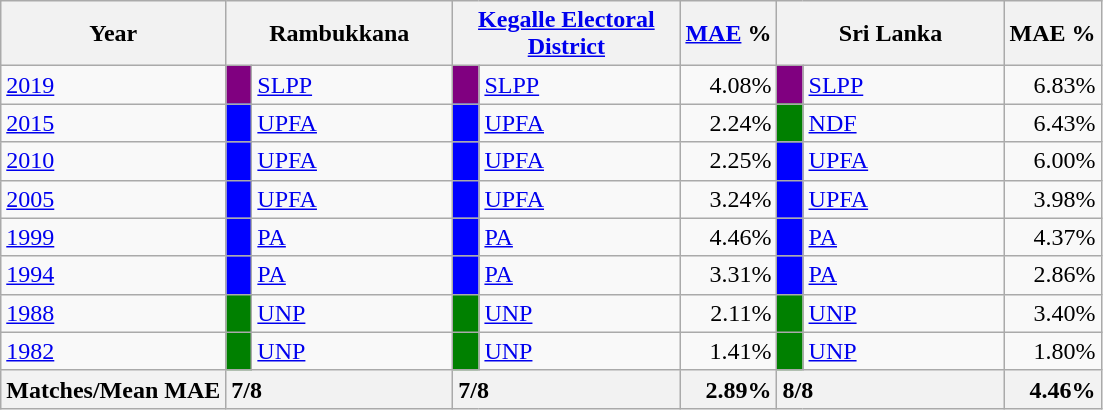<table class="wikitable">
<tr>
<th>Year</th>
<th colspan="2" width="144px">Rambukkana</th>
<th colspan="2" width="144px"><a href='#'>Kegalle Electoral District</a></th>
<th><a href='#'>MAE</a> %</th>
<th colspan="2" width="144px">Sri Lanka</th>
<th>MAE %</th>
</tr>
<tr>
<td><a href='#'>2019</a></td>
<td style="background-color:purple;" width="10px"></td>
<td style="text-align:left;"><a href='#'>SLPP</a></td>
<td style="background-color:purple;" width="10px"></td>
<td style="text-align:left;"><a href='#'>SLPP</a></td>
<td style="text-align:right;">4.08%</td>
<td style="background-color:purple;" width="10px"></td>
<td style="text-align:left;"><a href='#'>SLPP</a></td>
<td style="text-align:right;">6.83%</td>
</tr>
<tr>
<td><a href='#'>2015</a></td>
<td style="background-color:blue;" width="10px"></td>
<td style="text-align:left;"><a href='#'>UPFA</a></td>
<td style="background-color:blue;" width="10px"></td>
<td style="text-align:left;"><a href='#'>UPFA</a></td>
<td style="text-align:right;">2.24%</td>
<td style="background-color:green;" width="10px"></td>
<td style="text-align:left;"><a href='#'>NDF</a></td>
<td style="text-align:right;">6.43%</td>
</tr>
<tr>
<td><a href='#'>2010</a></td>
<td style="background-color:blue;" width="10px"></td>
<td style="text-align:left;"><a href='#'>UPFA</a></td>
<td style="background-color:blue;" width="10px"></td>
<td style="text-align:left;"><a href='#'>UPFA</a></td>
<td style="text-align:right;">2.25%</td>
<td style="background-color:blue;" width="10px"></td>
<td style="text-align:left;"><a href='#'>UPFA</a></td>
<td style="text-align:right;">6.00%</td>
</tr>
<tr>
<td><a href='#'>2005</a></td>
<td style="background-color:blue;" width="10px"></td>
<td style="text-align:left;"><a href='#'>UPFA</a></td>
<td style="background-color:blue;" width="10px"></td>
<td style="text-align:left;"><a href='#'>UPFA</a></td>
<td style="text-align:right;">3.24%</td>
<td style="background-color:blue;" width="10px"></td>
<td style="text-align:left;"><a href='#'>UPFA</a></td>
<td style="text-align:right;">3.98%</td>
</tr>
<tr>
<td><a href='#'>1999</a></td>
<td style="background-color:blue;" width="10px"></td>
<td style="text-align:left;"><a href='#'>PA</a></td>
<td style="background-color:blue;" width="10px"></td>
<td style="text-align:left;"><a href='#'>PA</a></td>
<td style="text-align:right;">4.46%</td>
<td style="background-color:blue;" width="10px"></td>
<td style="text-align:left;"><a href='#'>PA</a></td>
<td style="text-align:right;">4.37%</td>
</tr>
<tr>
<td><a href='#'>1994</a></td>
<td style="background-color:blue;" width="10px"></td>
<td style="text-align:left;"><a href='#'>PA</a></td>
<td style="background-color:blue;" width="10px"></td>
<td style="text-align:left;"><a href='#'>PA</a></td>
<td style="text-align:right;">3.31%</td>
<td style="background-color:blue;" width="10px"></td>
<td style="text-align:left;"><a href='#'>PA</a></td>
<td style="text-align:right;">2.86%</td>
</tr>
<tr>
<td><a href='#'>1988</a></td>
<td style="background-color:green;" width="10px"></td>
<td style="text-align:left;"><a href='#'>UNP</a></td>
<td style="background-color:green;" width="10px"></td>
<td style="text-align:left;"><a href='#'>UNP</a></td>
<td style="text-align:right;">2.11%</td>
<td style="background-color:green;" width="10px"></td>
<td style="text-align:left;"><a href='#'>UNP</a></td>
<td style="text-align:right;">3.40%</td>
</tr>
<tr>
<td><a href='#'>1982</a></td>
<td style="background-color:green;" width="10px"></td>
<td style="text-align:left;"><a href='#'>UNP</a></td>
<td style="background-color:green;" width="10px"></td>
<td style="text-align:left;"><a href='#'>UNP</a></td>
<td style="text-align:right;">1.41%</td>
<td style="background-color:green;" width="10px"></td>
<td style="text-align:left;"><a href='#'>UNP</a></td>
<td style="text-align:right;">1.80%</td>
</tr>
<tr>
<th>Matches/Mean MAE</th>
<th style="text-align:left;"colspan="2" width="144px">7/8</th>
<th style="text-align:left;"colspan="2" width="144px">7/8</th>
<th style="text-align:right;">2.89%</th>
<th style="text-align:left;"colspan="2" width="144px">8/8</th>
<th style="text-align:right;">4.46%</th>
</tr>
</table>
